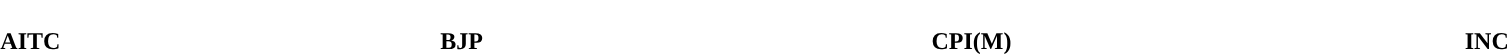<table style="width:100%; text-align:center;">
<tr style="color:white;">
<td style="background:"><strong>37</strong></td>
<td style="background:"><strong>5</strong></td>
<td style="background:"><strong>4</strong></td>
<td style="background:"><strong>1</strong></td>
</tr>
<tr>
<td><span><strong>AITC</strong></span></td>
<td><span><strong>BJP</strong></span></td>
<td><span><strong>CPI(M)</strong></span></td>
<td><span><strong>INC</strong></span></td>
</tr>
</table>
